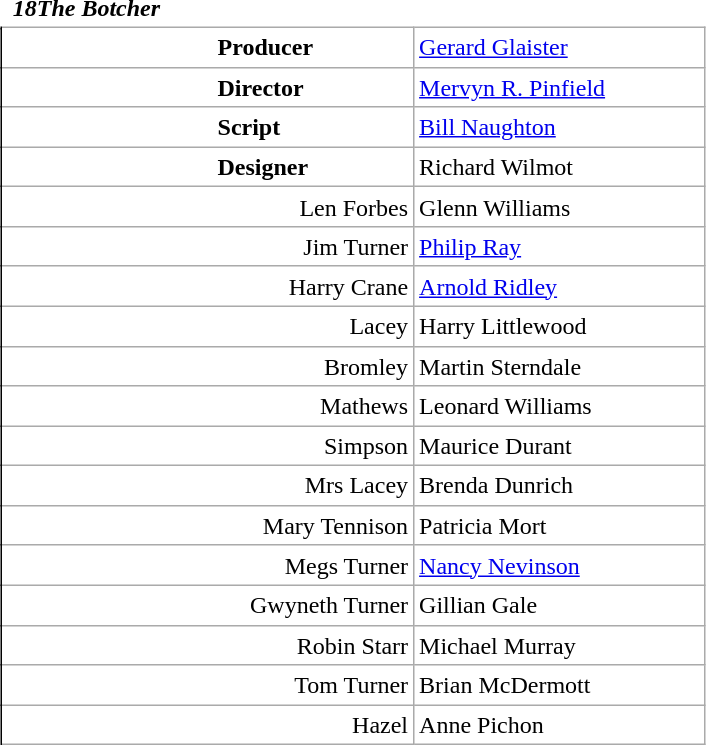<table class="wikitable mw-collapsible mw-collapsed" style="vertical-align:top;margin:auto 2em;line-height:1.2;min-width:33em;display: inline-table;background-color:inherit;border:none;">
<tr>
<td class=unsortable style="border:hidden;line-height:1.67;text-align:center;margin-left:-1em;padding-left:0.5em;min-width:1.0em;"></td>
<td class=unsortable style="border:none;padding-left:0.5em;text-align:left;min-width:16.5em;font-weight:700;font-style:italic;">18The Botcher</td>
<td class=unsortable style="border:none;text-align:right;font-weight:normal;font-family:Courier;font-size:95%;letter-spacing:-1pt;min-width:8.5em;padding-right:0.2em;"></td>
<td class=unsortable style="border:hidden;min-width:3.5em;padding-left:0;"></td>
<td class=unsortable style="border:hidden;min-width:3.5em;font-size:95%;"></td>
</tr>
<tr>
<td rowspan=100 style="border:none thin;border-right-style :solid;"></td>
</tr>
<tr>
<td style="text-align:left;padding-left:9.0em;font-weight:bold;">Producer</td>
<td colspan=2><a href='#'>Gerard Glaister</a></td>
</tr>
<tr>
<td style="text-align:left;padding-left:9.0em;font-weight:bold;">Director</td>
<td colspan=2><a href='#'>Mervyn R. Pinfield</a></td>
</tr>
<tr>
<td style="text-align:left;padding-left:9.0em;font-weight:bold;">Script</td>
<td colspan=2><a href='#'>Bill Naughton</a></td>
</tr>
<tr>
<td style="text-align:left;padding-left:9.0em;font-weight:bold;">Designer</td>
<td colspan=2>Richard Wilmot</td>
</tr>
<tr>
<td style="text-align:right;">Len Forbes</td>
<td colspan=2>Glenn Williams</td>
</tr>
<tr>
<td style="text-align:right;">Jim Turner</td>
<td colspan=2><a href='#'>Philip Ray</a></td>
</tr>
<tr>
<td style="text-align:right;">Harry Crane</td>
<td colspan=2><a href='#'>Arnold Ridley</a></td>
</tr>
<tr>
<td style="text-align:right;">Lacey</td>
<td colspan=2>Harry Littlewood</td>
</tr>
<tr>
<td style="text-align:right;">Bromley</td>
<td colspan=2>Martin Sterndale</td>
</tr>
<tr>
<td style="text-align:right;">Mathews</td>
<td colspan=2>Leonard Williams</td>
</tr>
<tr>
<td style="text-align:right;">Simpson</td>
<td colspan=2>Maurice Durant</td>
</tr>
<tr>
<td style="text-align:right;">Mrs Lacey</td>
<td colspan=2>Brenda Dunrich</td>
</tr>
<tr>
<td style="text-align:right;">Mary Tennison</td>
<td colspan=2>Patricia Mort</td>
</tr>
<tr>
<td style="text-align:right;">Megs Turner</td>
<td colspan=2><a href='#'>Nancy Nevinson</a></td>
</tr>
<tr>
<td style="text-align:right;">Gwyneth Turner</td>
<td colspan=2>Gillian Gale</td>
</tr>
<tr>
<td style="text-align:right;">Robin Starr</td>
<td colspan=2>Michael Murray</td>
</tr>
<tr>
<td style="text-align:right;">Tom Turner</td>
<td colspan=2>Brian McDermott</td>
</tr>
<tr>
<td style="text-align:right;">Hazel</td>
<td colspan=2>Anne Pichon</td>
</tr>
</table>
